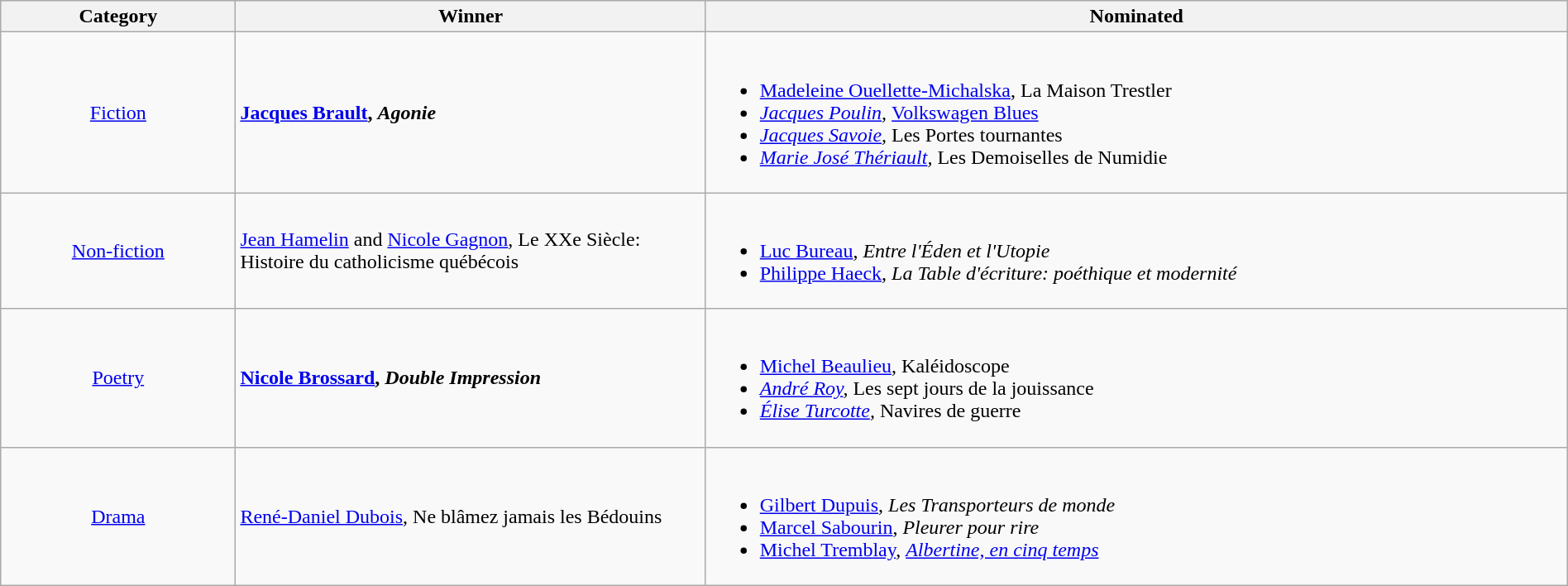<table class="wikitable" width="100%">
<tr>
<th width=15%>Category</th>
<th width=30%>Winner</th>
<th width=55%>Nominated</th>
</tr>
<tr>
<td align="center"><a href='#'>Fiction</a></td>
<td> <strong><a href='#'>Jacques Brault</a>, <em>Agonie<strong><em></td>
<td><br><ul><li><a href='#'>Madeleine Ouellette-Michalska</a>, </em>La Maison Trestler<em></li><li><a href='#'>Jacques Poulin</a>, </em><a href='#'>Volkswagen Blues</a><em></li><li><a href='#'>Jacques Savoie</a>, </em>Les Portes tournantes<em></li><li><a href='#'>Marie José Thériault</a>, </em>Les Demoiselles de Numidie<em></li></ul></td>
</tr>
<tr>
<td align="center"><a href='#'>Non-fiction</a></td>
<td> </strong><a href='#'>Jean Hamelin</a> and <a href='#'>Nicole Gagnon</a>, </em>Le XXe Siècle: Histoire du catholicisme québécois</em></strong></td>
<td><br><ul><li><a href='#'>Luc Bureau</a>, <em>Entre l'Éden et l'Utopie</em></li><li><a href='#'>Philippe Haeck</a>, <em>La Table d'écriture: poéthique et modernité</em></li></ul></td>
</tr>
<tr>
<td align="center"><a href='#'>Poetry</a></td>
<td> <strong><a href='#'>Nicole Brossard</a>, <em>Double Impression<strong><em></td>
<td><br><ul><li><a href='#'>Michel Beaulieu</a>, </em>Kaléidoscope<em></li><li><a href='#'>André Roy</a>, </em>Les sept jours de la jouissance<em></li><li><a href='#'>Élise Turcotte</a>, </em>Navires de guerre<em></li></ul></td>
</tr>
<tr>
<td align="center"><a href='#'>Drama</a></td>
<td> </strong><a href='#'>René-Daniel Dubois</a>, </em>Ne blâmez jamais les Bédouins</em></strong></td>
<td><br><ul><li><a href='#'>Gilbert Dupuis</a>, <em>Les Transporteurs de monde</em></li><li><a href='#'>Marcel Sabourin</a>, <em>Pleurer pour rire</em></li><li><a href='#'>Michel Tremblay</a>, <em><a href='#'>Albertine, en cinq temps</a></em></li></ul></td>
</tr>
</table>
